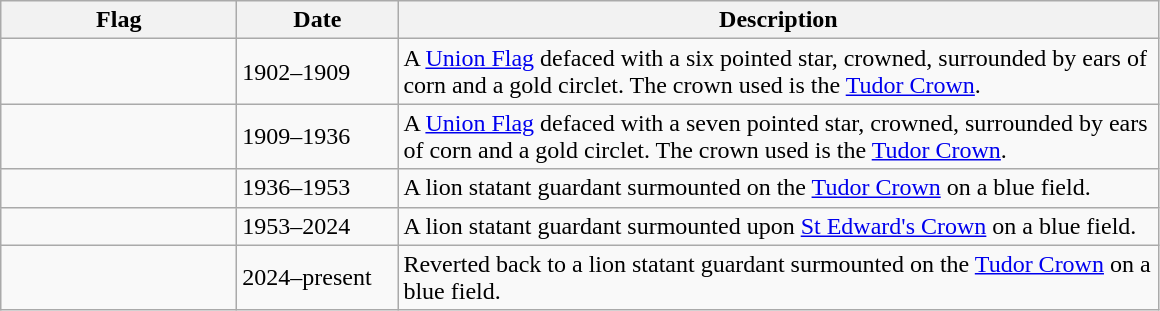<table class="wikitable">
<tr>
<th scope="col" style="width:150px;">Flag</th>
<th scope="col" style="width:100px;">Date</th>
<th scope="col" style="width:500px;">Description</th>
</tr>
<tr>
<td></td>
<td>1902–1909</td>
<td>A <a href='#'>Union Flag</a> defaced with a six pointed star, crowned, surrounded by ears of corn and a gold circlet. The crown used is the <a href='#'>Tudor Crown</a>.</td>
</tr>
<tr>
<td></td>
<td>1909–1936</td>
<td>A <a href='#'>Union Flag</a> defaced with a seven pointed star, crowned, surrounded by ears of corn and a gold circlet. The crown used is the <a href='#'>Tudor Crown</a>.</td>
</tr>
<tr>
<td></td>
<td>1936–1953</td>
<td>A lion statant guardant surmounted on the <a href='#'>Tudor Crown</a> on a blue field.</td>
</tr>
<tr>
<td></td>
<td>1953–2024</td>
<td>A lion statant guardant surmounted upon <a href='#'>St Edward's Crown</a> on a blue field.</td>
</tr>
<tr>
<td></td>
<td>2024–present</td>
<td>Reverted back to a lion statant guardant surmounted on the <a href='#'>Tudor Crown</a> on a blue field.</td>
</tr>
</table>
